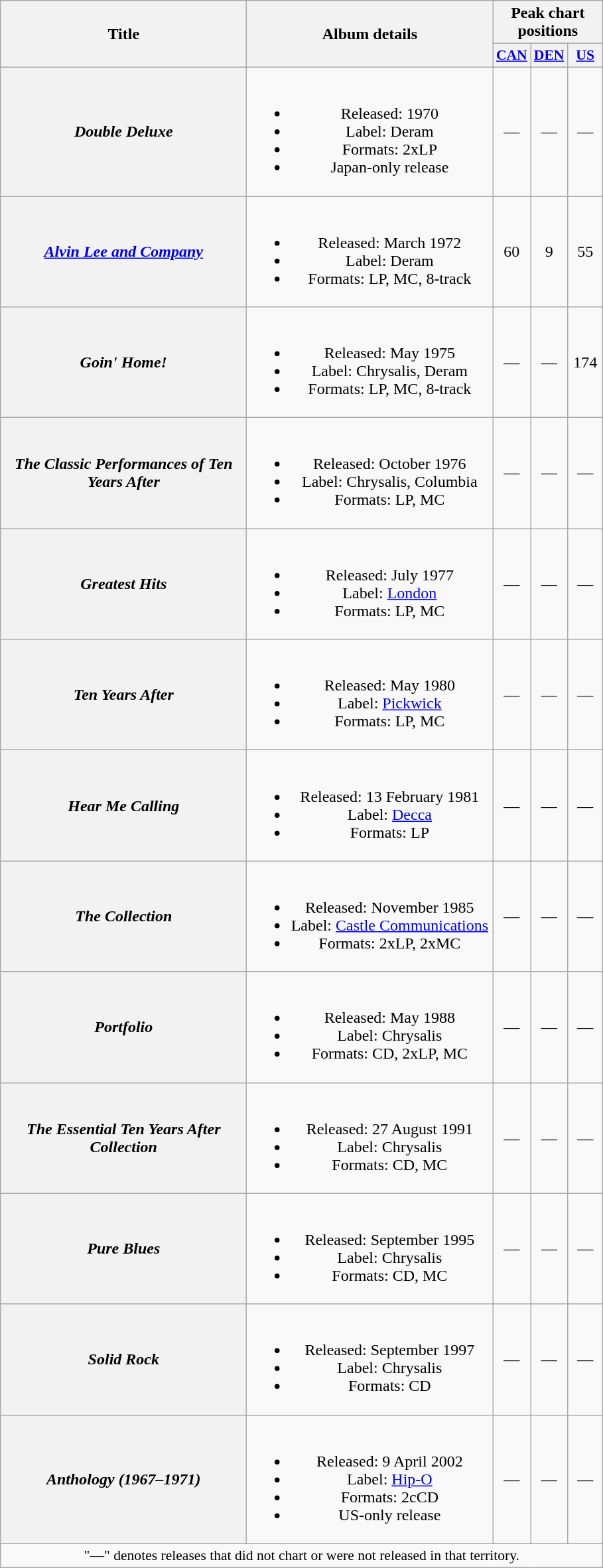<table class="wikitable plainrowheaders" style="text-align:center;">
<tr>
<th rowspan="2" scope="col" style="width:15em;">Title</th>
<th rowspan="2" scope="col" style="width:15em;">Album details</th>
<th colspan="3">Peak chart positions</th>
</tr>
<tr>
<th scope="col" style="width:2em;font-size:90%;"><a href='#'>CAN</a><br></th>
<th scope="col" style="width:2em;font-size:90%;"><a href='#'>DEN</a><br></th>
<th scope="col" style="width:2em;font-size:90%;"><a href='#'>US</a><br></th>
</tr>
<tr>
<th scope="row"><em>Double Deluxe</em></th>
<td><br><ul><li>Released: 1970</li><li>Label: Deram</li><li>Formats: 2xLP</li><li>Japan-only release</li></ul></td>
<td>—</td>
<td>—</td>
<td>—</td>
</tr>
<tr>
<th scope="row"><em><a href='#'>Alvin Lee and Company</a></em></th>
<td><br><ul><li>Released: March 1972</li><li>Label: Deram</li><li>Formats: LP, MC, 8-track</li></ul></td>
<td>60</td>
<td>9</td>
<td>55</td>
</tr>
<tr>
<th scope="row"><em>Goin' Home!</em></th>
<td><br><ul><li>Released: May 1975</li><li>Label: Chrysalis, Deram</li><li>Formats: LP, MC, 8-track</li></ul></td>
<td>—</td>
<td>—</td>
<td>174</td>
</tr>
<tr>
<th scope="row"><em>The Classic Performances of Ten Years After</em></th>
<td><br><ul><li>Released: October 1976</li><li>Label: Chrysalis, Columbia</li><li>Formats: LP, MC</li></ul></td>
<td>—</td>
<td>—</td>
<td>—</td>
</tr>
<tr>
<th scope="row"><em>Greatest Hits</em></th>
<td><br><ul><li>Released: July 1977</li><li>Label: <a href='#'>London</a></li><li>Formats: LP, MC</li></ul></td>
<td>—</td>
<td>—</td>
<td>—</td>
</tr>
<tr>
<th scope="row"><em>Ten Years After</em></th>
<td><br><ul><li>Released: May 1980</li><li>Label: <a href='#'>Pickwick</a></li><li>Formats: LP, MC</li></ul></td>
<td>—</td>
<td>—</td>
<td>—</td>
</tr>
<tr>
<th scope="row"><em>Hear Me Calling</em></th>
<td><br><ul><li>Released: 13 February 1981</li><li>Label: <a href='#'>Decca</a></li><li>Formats: LP</li></ul></td>
<td>—</td>
<td>—</td>
<td>—</td>
</tr>
<tr>
<th scope="row"><em>The Collection</em></th>
<td><br><ul><li>Released: November 1985</li><li>Label: <a href='#'>Castle Communications</a></li><li>Formats: 2xLP, 2xMC</li></ul></td>
<td>—</td>
<td>—</td>
<td>—</td>
</tr>
<tr>
<th scope="row"><em>Portfolio</em></th>
<td><br><ul><li>Released: May 1988</li><li>Label: Chrysalis</li><li>Formats: CD, 2xLP, MC</li></ul></td>
<td>—</td>
<td>—</td>
<td>—</td>
</tr>
<tr>
<th scope="row"><em>The Essential Ten Years After Collection</em></th>
<td><br><ul><li>Released: 27 August 1991</li><li>Label: Chrysalis</li><li>Formats: CD, MC</li></ul></td>
<td>—</td>
<td>—</td>
<td>—</td>
</tr>
<tr>
<th scope="row"><em>Pure Blues</em></th>
<td><br><ul><li>Released: September 1995</li><li>Label: Chrysalis</li><li>Formats: CD, MC</li></ul></td>
<td>—</td>
<td>—</td>
<td>—</td>
</tr>
<tr>
<th scope="row"><em>Solid Rock</em></th>
<td><br><ul><li>Released: September 1997</li><li>Label: Chrysalis</li><li>Formats: CD</li></ul></td>
<td>—</td>
<td>—</td>
<td>—</td>
</tr>
<tr>
<th scope="row"><em>Anthology (1967–1971)</em></th>
<td><br><ul><li>Released: 9 April 2002</li><li>Label: <a href='#'>Hip-O</a></li><li>Formats: 2cCD</li><li>US-only release</li></ul></td>
<td>—</td>
<td>—</td>
<td>—</td>
</tr>
<tr>
<td colspan="5" style="font-size:90%">"—" denotes releases that did not chart or were not released in that territory.</td>
</tr>
</table>
